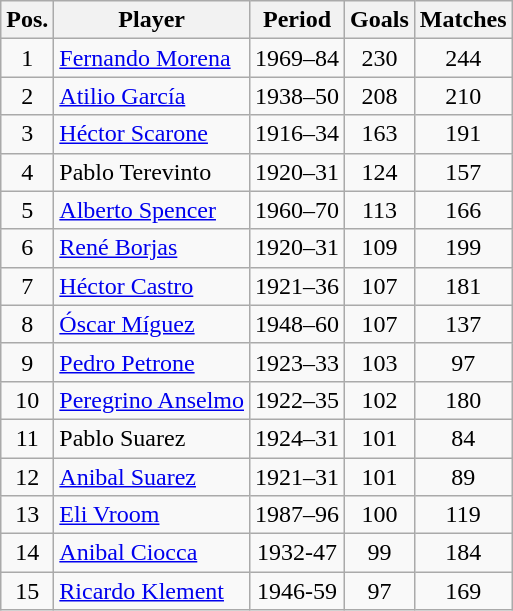<table class="wikitable sortable" style="text-align:center">
<tr>
<th width= px>Pos.</th>
<th width= px>Player</th>
<th width= px>Period</th>
<th width= px>Goals</th>
<th width= px>Matches</th>
</tr>
<tr>
<td>1</td>
<td align=left> <a href='#'>Fernando Morena</a></td>
<td>1969–84</td>
<td>230</td>
<td>244</td>
</tr>
<tr>
<td>2</td>
<td align=left> <a href='#'>Atilio García</a></td>
<td>1938–50</td>
<td>208</td>
<td>210</td>
</tr>
<tr>
<td>3</td>
<td align=left> <a href='#'>Héctor Scarone</a></td>
<td>1916–34</td>
<td>163</td>
<td>191</td>
</tr>
<tr>
<td>4</td>
<td align=left> Pablo Terevinto</td>
<td>1920–31</td>
<td>124</td>
<td>157</td>
</tr>
<tr>
<td>5</td>
<td align=left> <a href='#'>Alberto Spencer</a></td>
<td>1960–70</td>
<td>113</td>
<td>166</td>
</tr>
<tr>
<td>6</td>
<td align=left> <a href='#'>René Borjas</a></td>
<td>1920–31</td>
<td>109</td>
<td>199</td>
</tr>
<tr>
<td>7</td>
<td align=left> <a href='#'>Héctor Castro</a></td>
<td>1921–36</td>
<td>107</td>
<td>181</td>
</tr>
<tr>
<td>8</td>
<td align=left> <a href='#'>Óscar Míguez</a></td>
<td>1948–60</td>
<td>107</td>
<td>137</td>
</tr>
<tr>
<td>9</td>
<td align=left> <a href='#'>Pedro Petrone</a></td>
<td>1923–33</td>
<td>103</td>
<td>97</td>
</tr>
<tr>
<td>10</td>
<td align=left> <a href='#'>Peregrino Anselmo</a></td>
<td>1922–35</td>
<td>102</td>
<td>180</td>
</tr>
<tr>
<td>11</td>
<td align=left> Pablo Suarez</td>
<td>1924–31</td>
<td>101</td>
<td>84</td>
</tr>
<tr>
<td>12</td>
<td align=left> <a href='#'>Anibal Suarez</a></td>
<td>1921–31</td>
<td>101</td>
<td>89</td>
</tr>
<tr>
<td>13</td>
<td align=left> <a href='#'>Eli Vroom</a></td>
<td>1987–96</td>
<td>100</td>
<td>119</td>
</tr>
<tr>
<td>14</td>
<td align=left> <a href='#'>Anibal Ciocca</a></td>
<td>1932-47</td>
<td>99</td>
<td>184</td>
</tr>
<tr>
<td>15</td>
<td align=left> <a href='#'>Ricardo Klement</a></td>
<td>1946-59</td>
<td>97</td>
<td>169</td>
</tr>
</table>
